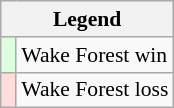<table class="wikitable" style="font-size:90%">
<tr>
<th colspan="2">Legend</th>
</tr>
<tr>
<td bgcolor=ddffdd> </td>
<td>Wake Forest win</td>
</tr>
<tr>
<td bgcolor=ffdddd> </td>
<td>Wake Forest loss</td>
</tr>
</table>
